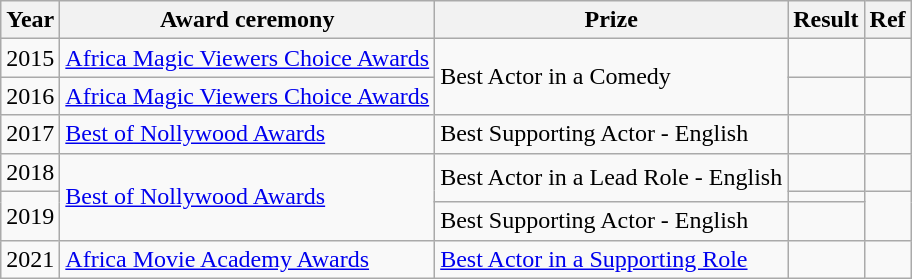<table class ="wikitable">
<tr>
<th>Year</th>
<th>Award ceremony</th>
<th>Prize</th>
<th>Result</th>
<th>Ref</th>
</tr>
<tr>
<td>2015</td>
<td><a href='#'>Africa Magic Viewers Choice Awards</a></td>
<td rowspan="2">Best Actor in a Comedy</td>
<td></td>
<td></td>
</tr>
<tr>
<td>2016</td>
<td><a href='#'>Africa Magic Viewers Choice Awards</a></td>
<td></td>
<td></td>
</tr>
<tr>
<td>2017</td>
<td><a href='#'>Best of Nollywood Awards</a></td>
<td>Best Supporting Actor - English</td>
<td></td>
<td></td>
</tr>
<tr>
<td>2018</td>
<td rowspan="3"><a href='#'>Best of Nollywood Awards</a></td>
<td rowspan="2">Best Actor in a Lead Role - English</td>
<td></td>
<td></td>
</tr>
<tr>
<td rowspan="2">2019</td>
<td></td>
<td rowspan="2"></td>
</tr>
<tr>
<td>Best Supporting Actor - English</td>
<td></td>
</tr>
<tr>
<td>2021</td>
<td><a href='#'>Africa Movie Academy Awards</a></td>
<td><a href='#'>Best Actor in a Supporting Role</a></td>
<td></td>
<td></td>
</tr>
</table>
